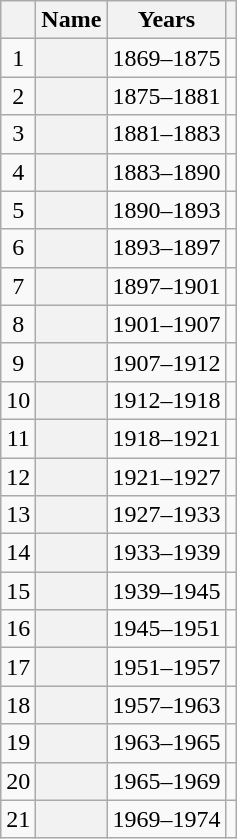<table class="wikitable sortable plainrowheaders">
<tr>
<th scope="col"></th>
<th scope="col">Name</th>
<th scope="col">Years</th>
<th scope="col" class="unsortable"></th>
</tr>
<tr>
<td align="center">1</td>
<th scope="row"> </th>
<td align="center">1869–1875</td>
<td align="center"></td>
</tr>
<tr>
<td align="center">2</td>
<th scope="row"> </th>
<td align="center">1875–1881</td>
<td align="center"></td>
</tr>
<tr>
<td align="center">3</td>
<th scope="row"> </th>
<td align="center">1881–1883</td>
<td align="center"></td>
</tr>
<tr>
<td align="center">4</td>
<th scope="row"> </th>
<td align="center">1883–1890</td>
<td align="center"></td>
</tr>
<tr>
<td align="center">5</td>
<th scope="row"> </th>
<td align="center">1890–1893</td>
<td align="center"></td>
</tr>
<tr>
<td align="center">6</td>
<th scope="row"> </th>
<td align="center">1893–1897</td>
<td align="center"></td>
</tr>
<tr>
<td align="center">7</td>
<th scope="row"> </th>
<td align="center">1897–1901</td>
<td align="center"></td>
</tr>
<tr>
<td align="center">8</td>
<th scope="row"> </th>
<td align="center">1901–1907</td>
<td align="center"></td>
</tr>
<tr>
<td align="center">9</td>
<th scope="row"> </th>
<td align="center">1907–1912</td>
<td align="center"></td>
</tr>
<tr>
<td align="center">10</td>
<th scope="row"> </th>
<td align="center">1912–1918</td>
<td align="center"></td>
</tr>
<tr>
<td align="center">11</td>
<th scope="row"> </th>
<td align="center">1918–1921</td>
<td align="center"></td>
</tr>
<tr>
<td align="center">12</td>
<th scope="row"> </th>
<td align="center">1921–1927</td>
<td align="center"></td>
</tr>
<tr>
<td align="center">13</td>
<th scope="row"> </th>
<td align="center">1927–1933</td>
<td align="center"></td>
</tr>
<tr>
<td align="center">14</td>
<th scope="row"> </th>
<td align="center">1933–1939</td>
<td align="center"></td>
</tr>
<tr>
<td align="center">15</td>
<th scope="row"> </th>
<td align="center">1939–1945</td>
<td align="center"></td>
</tr>
<tr>
<td align="center">16</td>
<th scope="row"> </th>
<td align="center">1945–1951</td>
<td align="center"></td>
</tr>
<tr>
<td align="center">17</td>
<th scope="row"> </th>
<td align="center">1951–1957</td>
<td align="center"></td>
</tr>
<tr>
<td align="center">18</td>
<th scope="row"> </th>
<td align="center">1957–1963</td>
<td align="center"></td>
</tr>
<tr>
<td align="center">19</td>
<th scope="row"> </th>
<td align="center">1963–1965</td>
<td align="center"></td>
</tr>
<tr>
<td align="center">20</td>
<th scope="row"> </th>
<td align="center">1965–1969</td>
<td align="center"></td>
</tr>
<tr>
<td align="center">21</td>
<th scope="row"> </th>
<td align="center">1969–1974</td>
<td align="center"></td>
</tr>
</table>
